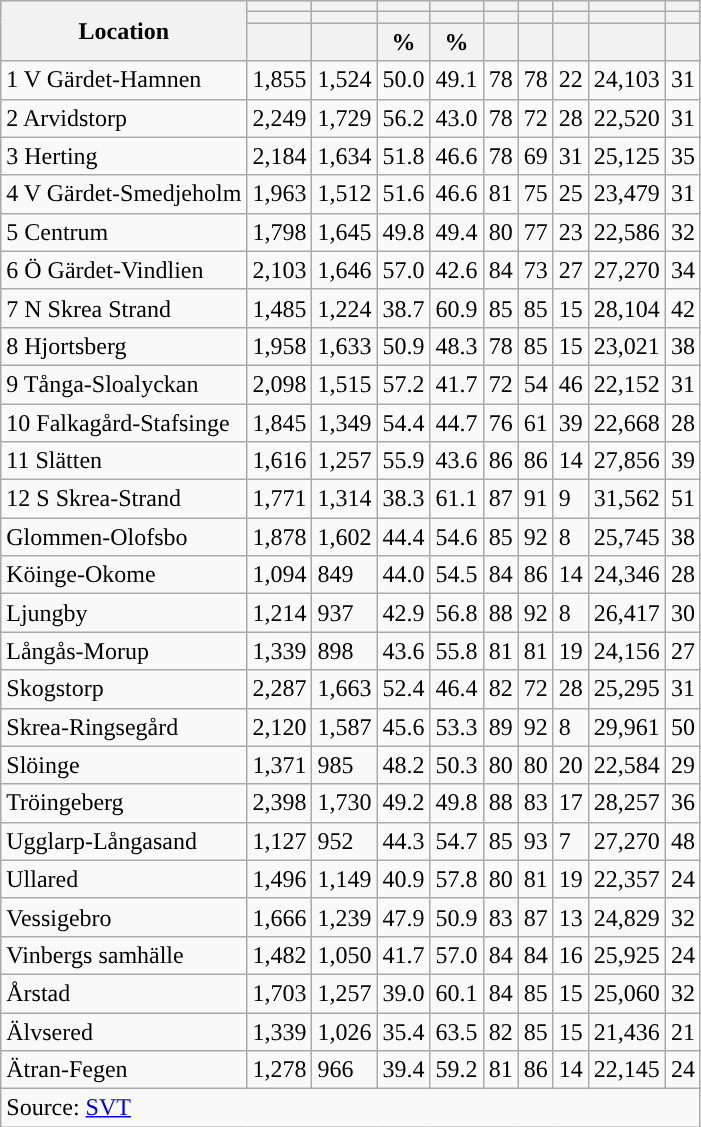<table role="presentation" class="wikitable sortable mw-collapsible mw-collapsed">
<tr>
<th rowspan="3">Location</th>
<th></th>
<th></th>
<th></th>
<th></th>
<th></th>
<th></th>
<th></th>
<th></th>
<th></th>
</tr>
<tr>
<th></th>
<th></th>
<th style="background:"></th>
<th style="background:"></th>
<th></th>
<th></th>
<th></th>
<th></th>
<th></th>
</tr>
<tr>
<th data-sort-type="number"></th>
<th data-sort-type="number"></th>
<th data-sort-type="number">%</th>
<th data-sort-type="number">%</th>
<th data-sort-type="number"></th>
<th data-sort-type="number"></th>
<th data-sort-type="number"></th>
<th data-sort-type="number"></th>
<th data-sort-type="number"></th>
</tr>
<tr>
<td align="left">1 V Gärdet-Hamnen</td>
<td>1,855</td>
<td>1,524</td>
<td>50.0</td>
<td>49.1</td>
<td>78</td>
<td>78</td>
<td>22</td>
<td>24,103</td>
<td>31</td>
</tr>
<tr>
<td align="left">2 Arvidstorp</td>
<td>2,249</td>
<td>1,729</td>
<td>56.2</td>
<td>43.0</td>
<td>78</td>
<td>72</td>
<td>28</td>
<td>22,520</td>
<td>31</td>
</tr>
<tr>
<td align="left">3 Herting</td>
<td>2,184</td>
<td>1,634</td>
<td>51.8</td>
<td>46.6</td>
<td>78</td>
<td>69</td>
<td>31</td>
<td>25,125</td>
<td>35</td>
</tr>
<tr>
<td align="left">4 V Gärdet-Smedjeholm</td>
<td>1,963</td>
<td>1,512</td>
<td>51.6</td>
<td>46.6</td>
<td>81</td>
<td>75</td>
<td>25</td>
<td>23,479</td>
<td>31</td>
</tr>
<tr>
<td align="left">5 Centrum</td>
<td>1,798</td>
<td>1,645</td>
<td>49.8</td>
<td>49.4</td>
<td>80</td>
<td>77</td>
<td>23</td>
<td>22,586</td>
<td>32</td>
</tr>
<tr>
<td align="left">6 Ö Gärdet-Vindlien</td>
<td>2,103</td>
<td>1,646</td>
<td>57.0</td>
<td>42.6</td>
<td>84</td>
<td>73</td>
<td>27</td>
<td>27,270</td>
<td>34</td>
</tr>
<tr>
<td align="left">7 N Skrea Strand</td>
<td>1,485</td>
<td>1,224</td>
<td>38.7</td>
<td>60.9</td>
<td>85</td>
<td>85</td>
<td>15</td>
<td>28,104</td>
<td>42</td>
</tr>
<tr>
<td align="left">8 Hjortsberg</td>
<td>1,958</td>
<td>1,633</td>
<td>50.9</td>
<td>48.3</td>
<td>78</td>
<td>85</td>
<td>15</td>
<td>23,021</td>
<td>38</td>
</tr>
<tr>
<td align="left">9 Tånga-Sloalyckan</td>
<td>2,098</td>
<td>1,515</td>
<td>57.2</td>
<td>41.7</td>
<td>72</td>
<td>54</td>
<td>46</td>
<td>22,152</td>
<td>31</td>
</tr>
<tr>
<td align="left">10 Falkagård-Stafsinge</td>
<td>1,845</td>
<td>1,349</td>
<td>54.4</td>
<td>44.7</td>
<td>76</td>
<td>61</td>
<td>39</td>
<td>22,668</td>
<td>28</td>
</tr>
<tr>
<td align="left">11 Slätten</td>
<td>1,616</td>
<td>1,257</td>
<td>55.9</td>
<td>43.6</td>
<td>86</td>
<td>86</td>
<td>14</td>
<td>27,856</td>
<td>39</td>
</tr>
<tr>
<td align="left">12 S Skrea-Strand</td>
<td>1,771</td>
<td>1,314</td>
<td>38.3</td>
<td>61.1</td>
<td>87</td>
<td>91</td>
<td>9</td>
<td>31,562</td>
<td>51</td>
</tr>
<tr>
<td align="left">Glommen-Olofsbo</td>
<td>1,878</td>
<td>1,602</td>
<td>44.4</td>
<td>54.6</td>
<td>85</td>
<td>92</td>
<td>8</td>
<td>25,745</td>
<td>38</td>
</tr>
<tr>
<td align="left">Köinge-Okome</td>
<td>1,094</td>
<td>849</td>
<td>44.0</td>
<td>54.5</td>
<td>84</td>
<td>86</td>
<td>14</td>
<td>24,346</td>
<td>28</td>
</tr>
<tr>
<td align="left">Ljungby</td>
<td>1,214</td>
<td>937</td>
<td>42.9</td>
<td>56.8</td>
<td>88</td>
<td>92</td>
<td>8</td>
<td>26,417</td>
<td>30</td>
</tr>
<tr>
<td align="left">Långås-Morup</td>
<td>1,339</td>
<td>898</td>
<td>43.6</td>
<td>55.8</td>
<td>81</td>
<td>81</td>
<td>19</td>
<td>24,156</td>
<td>27</td>
</tr>
<tr>
<td align="left">Skogstorp</td>
<td>2,287</td>
<td>1,663</td>
<td>52.4</td>
<td>46.4</td>
<td>82</td>
<td>72</td>
<td>28</td>
<td>25,295</td>
<td>31</td>
</tr>
<tr>
<td align="left">Skrea-Ringsegård</td>
<td>2,120</td>
<td>1,587</td>
<td>45.6</td>
<td>53.3</td>
<td>89</td>
<td>92</td>
<td>8</td>
<td>29,961</td>
<td>50</td>
</tr>
<tr>
<td align="left">Slöinge</td>
<td>1,371</td>
<td>985</td>
<td>48.2</td>
<td>50.3</td>
<td>80</td>
<td>80</td>
<td>20</td>
<td>22,584</td>
<td>29</td>
</tr>
<tr>
<td align="left">Tröingeberg</td>
<td>2,398</td>
<td>1,730</td>
<td>49.2</td>
<td>49.8</td>
<td>88</td>
<td>83</td>
<td>17</td>
<td>28,257</td>
<td>36</td>
</tr>
<tr>
<td align="left">Ugglarp-Långasand</td>
<td>1,127</td>
<td>952</td>
<td>44.3</td>
<td>54.7</td>
<td>85</td>
<td>93</td>
<td>7</td>
<td>27,270</td>
<td>48</td>
</tr>
<tr>
<td align="left">Ullared</td>
<td>1,496</td>
<td>1,149</td>
<td>40.9</td>
<td>57.8</td>
<td>80</td>
<td>81</td>
<td>19</td>
<td>22,357</td>
<td>24</td>
</tr>
<tr>
<td align="left">Vessigebro</td>
<td>1,666</td>
<td>1,239</td>
<td>47.9</td>
<td>50.9</td>
<td>83</td>
<td>87</td>
<td>13</td>
<td>24,829</td>
<td>32</td>
</tr>
<tr>
<td align="left">Vinbergs samhälle</td>
<td>1,482</td>
<td>1,050</td>
<td>41.7</td>
<td>57.0</td>
<td>84</td>
<td>84</td>
<td>16</td>
<td>25,925</td>
<td>24</td>
</tr>
<tr>
<td align="left">Årstad</td>
<td>1,703</td>
<td>1,257</td>
<td>39.0</td>
<td>60.1</td>
<td>84</td>
<td>85</td>
<td>15</td>
<td>25,060</td>
<td>32</td>
</tr>
<tr>
<td align="left">Älvsered</td>
<td>1,339</td>
<td>1,026</td>
<td>35.4</td>
<td>63.5</td>
<td>82</td>
<td>85</td>
<td>15</td>
<td>21,436</td>
<td>21</td>
</tr>
<tr>
<td align="left">Ätran-Fegen</td>
<td>1,278</td>
<td>966</td>
<td>39.4</td>
<td>59.2</td>
<td>81</td>
<td>86</td>
<td>14</td>
<td>22,145</td>
<td>24</td>
</tr>
<tr>
<td colspan="10" align="left">Source: <a href='#'>SVT</a></td>
</tr>
</table>
